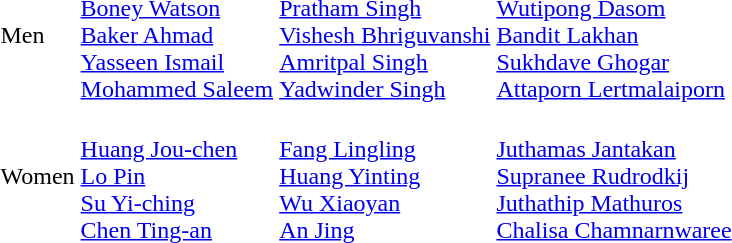<table>
<tr>
<td>Men</td>
<td><br><a href='#'>Boney Watson</a><br><a href='#'>Baker Ahmad</a><br><a href='#'>Yasseen Ismail</a><br><a href='#'>Mohammed Saleem</a></td>
<td><br><a href='#'>Pratham Singh</a><br><a href='#'>Vishesh Bhriguvanshi</a><br><a href='#'>Amritpal Singh</a><br><a href='#'>Yadwinder Singh</a></td>
<td><br><a href='#'>Wutipong Dasom</a><br><a href='#'>Bandit Lakhan</a><br><a href='#'>Sukhdave Ghogar</a><br><a href='#'>Attaporn Lertmalaiporn</a></td>
</tr>
<tr>
<td>Women</td>
<td><br><a href='#'>Huang Jou-chen</a><br><a href='#'>Lo Pin</a><br><a href='#'>Su Yi-ching</a><br><a href='#'>Chen Ting-an</a></td>
<td><br><a href='#'>Fang Lingling</a><br><a href='#'>Huang Yinting</a><br><a href='#'>Wu Xiaoyan</a><br><a href='#'>An Jing</a></td>
<td><br><a href='#'>Juthamas Jantakan</a><br><a href='#'>Supranee Rudrodkij</a><br><a href='#'>Juthathip Mathuros</a><br><a href='#'>Chalisa Chamnarnwaree</a></td>
</tr>
</table>
